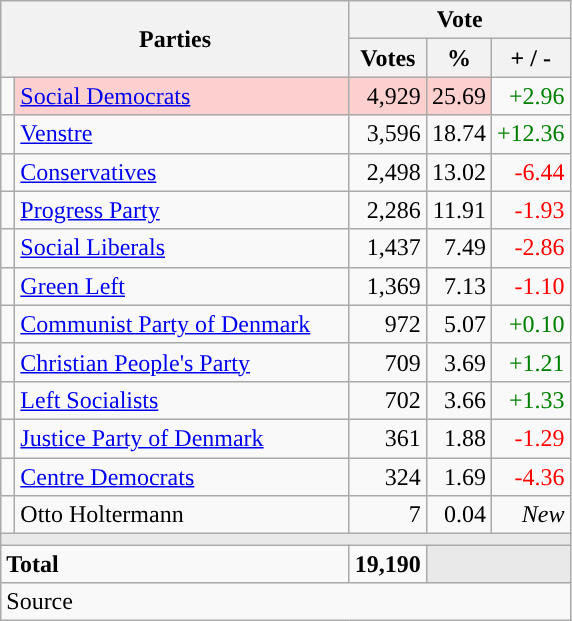<table class="wikitable" style="text-align:right;">
<tr>
<th style="text-align:centre;" rowspan="2" colspan="2" width="225">Parties</th>
<th colspan="3">Vote</th>
</tr>
<tr>
<th width="15">Votes</th>
<th width="15">%</th>
<th width="15">+ / -</th>
</tr>
<tr>
<td width="2" style="color:inherit;background:"></td>
<td bgcolor=#fbd0ce  align="left"><a href='#'>Social Democrats</a></td>
<td bgcolor=#fbd0ce>4,929</td>
<td bgcolor=#fbd0ce>25.69</td>
<td style=color:green;>+2.96</td>
</tr>
<tr>
<td width="2" style="color:inherit;background:"></td>
<td align="left"><a href='#'>Venstre</a></td>
<td>3,596</td>
<td>18.74</td>
<td style=color:green;>+12.36</td>
</tr>
<tr>
<td width="2" style="color:inherit;background:"></td>
<td align="left"><a href='#'>Conservatives</a></td>
<td>2,498</td>
<td>13.02</td>
<td style=color:red;>-6.44</td>
</tr>
<tr>
<td width="2" style="color:inherit;background:"></td>
<td align="left"><a href='#'>Progress Party</a></td>
<td>2,286</td>
<td>11.91</td>
<td style=color:red;>-1.93</td>
</tr>
<tr>
<td width="2" style="color:inherit;background:"></td>
<td align="left"><a href='#'>Social Liberals</a></td>
<td>1,437</td>
<td>7.49</td>
<td style=color:red;>-2.86</td>
</tr>
<tr>
<td width="2" style="color:inherit;background:"></td>
<td align="left"><a href='#'>Green Left</a></td>
<td>1,369</td>
<td>7.13</td>
<td style=color:red;>-1.10</td>
</tr>
<tr>
<td width="2" style="color:inherit;background:"></td>
<td align="left"><a href='#'>Communist Party of Denmark</a></td>
<td>972</td>
<td>5.07</td>
<td style=color:green;>+0.10</td>
</tr>
<tr>
<td width="2" style="color:inherit;background:"></td>
<td align="left"><a href='#'>Christian People's Party</a></td>
<td>709</td>
<td>3.69</td>
<td style=color:green;>+1.21</td>
</tr>
<tr>
<td width="2" style="color:inherit;background:"></td>
<td align="left"><a href='#'>Left Socialists</a></td>
<td>702</td>
<td>3.66</td>
<td style=color:green;>+1.33</td>
</tr>
<tr>
<td width="2" style="color:inherit;background:"></td>
<td align="left"><a href='#'>Justice Party of Denmark</a></td>
<td>361</td>
<td>1.88</td>
<td style=color:red;>-1.29</td>
</tr>
<tr>
<td width="2" style="color:inherit;background:"></td>
<td align="left"><a href='#'>Centre Democrats</a></td>
<td>324</td>
<td>1.69</td>
<td style=color:red;>-4.36</td>
</tr>
<tr>
<td width="2" style="color:inherit;background:"></td>
<td align="left">Otto Holtermann</td>
<td>7</td>
<td>0.04</td>
<td><em>New</em></td>
</tr>
<tr>
<td colspan="7" bgcolor="#E9E9E9"></td>
</tr>
<tr>
<td align="left" colspan="2"><strong>Total</strong></td>
<td><strong>19,190</strong></td>
<td bgcolor="#E9E9E9" colspan="2"></td>
</tr>
<tr>
<td align="left" colspan="6">Source</td>
</tr>
</table>
